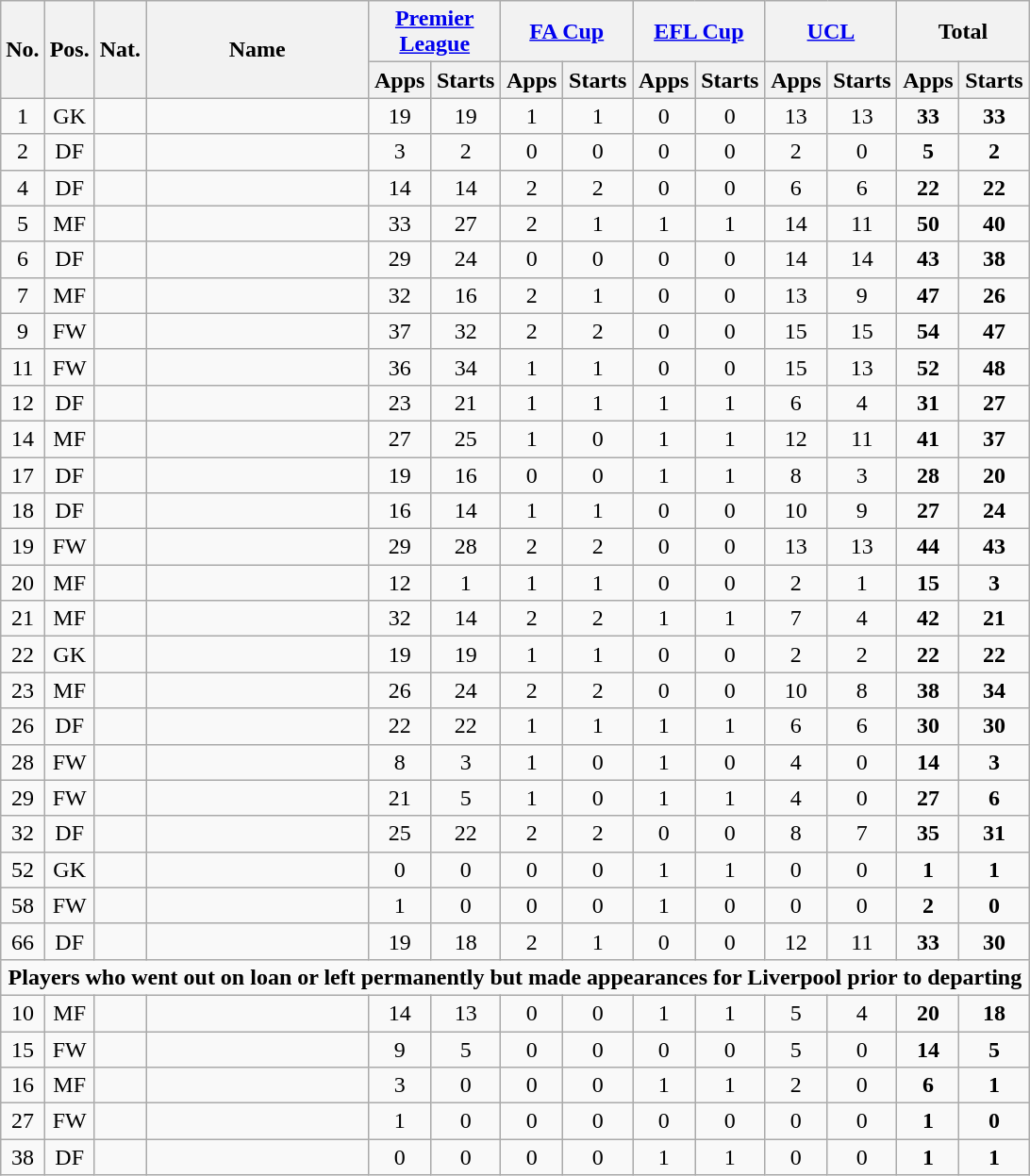<table class="wikitable sortable" style="text-align:center">
<tr>
<th rowspan="2">No.</th>
<th rowspan="2">Pos.</th>
<th rowspan="2">Nat.</th>
<th rowspan="2" style="width:150px;">Name</th>
<th colspan="2" style="width:86px;"><a href='#'>Premier League</a></th>
<th colspan="2" style="width:86px;"><a href='#'>FA Cup</a></th>
<th colspan="2" style="width:86px;"><a href='#'>EFL Cup</a></th>
<th colspan="2" style="width:86px;"><a href='#'>UCL</a></th>
<th colspan="2" style="width:86px;">Total</th>
</tr>
<tr>
<th>Apps</th>
<th>Starts</th>
<th>Apps</th>
<th>Starts</th>
<th>Apps</th>
<th>Starts</th>
<th>Apps</th>
<th>Starts</th>
<th>Apps</th>
<th>Starts</th>
</tr>
<tr>
<td>1</td>
<td>GK</td>
<td></td>
<td align=left></td>
<td>19</td>
<td>19</td>
<td>1</td>
<td>1</td>
<td>0</td>
<td>0</td>
<td>13</td>
<td>13</td>
<td><strong>33</strong></td>
<td><strong>33</strong></td>
</tr>
<tr>
<td>2</td>
<td>DF</td>
<td></td>
<td align=left></td>
<td>3</td>
<td>2</td>
<td>0</td>
<td>0</td>
<td>0</td>
<td>0</td>
<td>2</td>
<td>0</td>
<td><strong>5</strong></td>
<td><strong>2</strong></td>
</tr>
<tr>
<td>4</td>
<td>DF</td>
<td></td>
<td align=left></td>
<td>14</td>
<td>14</td>
<td>2</td>
<td>2</td>
<td>0</td>
<td>0</td>
<td>6</td>
<td>6</td>
<td><strong>22</strong></td>
<td><strong>22</strong></td>
</tr>
<tr>
<td>5</td>
<td>MF</td>
<td></td>
<td align=left></td>
<td>33</td>
<td>27</td>
<td>2</td>
<td>1</td>
<td>1</td>
<td>1</td>
<td>14</td>
<td>11</td>
<td><strong>50</strong></td>
<td><strong>40</strong></td>
</tr>
<tr>
<td>6</td>
<td>DF</td>
<td></td>
<td align=left></td>
<td>29</td>
<td>24</td>
<td>0</td>
<td>0</td>
<td>0</td>
<td>0</td>
<td>14</td>
<td>14</td>
<td><strong>43</strong></td>
<td><strong>38</strong></td>
</tr>
<tr>
<td>7</td>
<td>MF</td>
<td></td>
<td align=left></td>
<td>32</td>
<td>16</td>
<td>2</td>
<td>1</td>
<td>0</td>
<td>0</td>
<td>13</td>
<td>9</td>
<td><strong>47</strong></td>
<td><strong>26</strong></td>
</tr>
<tr>
<td>9</td>
<td>FW</td>
<td></td>
<td align=left></td>
<td>37</td>
<td>32</td>
<td>2</td>
<td>2</td>
<td>0</td>
<td>0</td>
<td>15</td>
<td>15</td>
<td><strong>54</strong></td>
<td><strong>47</strong></td>
</tr>
<tr>
<td>11</td>
<td>FW</td>
<td></td>
<td align=left></td>
<td>36</td>
<td>34</td>
<td>1</td>
<td>1</td>
<td>0</td>
<td>0</td>
<td>15</td>
<td>13</td>
<td><strong>52</strong></td>
<td><strong>48</strong></td>
</tr>
<tr>
<td>12</td>
<td>DF</td>
<td></td>
<td align=left></td>
<td>23</td>
<td>21</td>
<td>1</td>
<td>1</td>
<td>1</td>
<td>1</td>
<td>6</td>
<td>4</td>
<td><strong>31</strong></td>
<td><strong>27</strong></td>
</tr>
<tr>
<td>14</td>
<td>MF</td>
<td></td>
<td align=left></td>
<td>27</td>
<td>25</td>
<td>1</td>
<td>0</td>
<td>1</td>
<td>1</td>
<td>12</td>
<td>11</td>
<td><strong>41</strong></td>
<td><strong>37</strong></td>
</tr>
<tr>
<td>17</td>
<td>DF</td>
<td></td>
<td align=left></td>
<td>19</td>
<td>16</td>
<td>0</td>
<td>0</td>
<td>1</td>
<td>1</td>
<td>8</td>
<td>3</td>
<td><strong>28</strong></td>
<td><strong>20</strong></td>
</tr>
<tr>
<td>18</td>
<td>DF</td>
<td></td>
<td align=left></td>
<td>16</td>
<td>14</td>
<td>1</td>
<td>1</td>
<td>0</td>
<td>0</td>
<td>10</td>
<td>9</td>
<td><strong>27</strong></td>
<td><strong>24</strong></td>
</tr>
<tr>
<td>19</td>
<td>FW</td>
<td></td>
<td align=left></td>
<td>29</td>
<td>28</td>
<td>2</td>
<td>2</td>
<td>0</td>
<td>0</td>
<td>13</td>
<td>13</td>
<td><strong>44</strong></td>
<td><strong>43</strong></td>
</tr>
<tr>
<td>20</td>
<td>MF</td>
<td></td>
<td align=left></td>
<td>12</td>
<td>1</td>
<td>1</td>
<td>1</td>
<td>0</td>
<td>0</td>
<td>2</td>
<td>1</td>
<td><strong>15</strong></td>
<td><strong>3</strong></td>
</tr>
<tr>
<td>21</td>
<td>MF</td>
<td></td>
<td align=left></td>
<td>32</td>
<td>14</td>
<td>2</td>
<td>2</td>
<td>1</td>
<td>1</td>
<td>7</td>
<td>4</td>
<td><strong>42</strong></td>
<td><strong>21</strong></td>
</tr>
<tr>
<td>22</td>
<td>GK</td>
<td></td>
<td align=left></td>
<td>19</td>
<td>19</td>
<td>1</td>
<td>1</td>
<td>0</td>
<td>0</td>
<td>2</td>
<td>2</td>
<td><strong>22</strong></td>
<td><strong>22</strong></td>
</tr>
<tr>
<td>23</td>
<td>MF</td>
<td></td>
<td align=left></td>
<td>26</td>
<td>24</td>
<td>2</td>
<td>2</td>
<td>0</td>
<td>0</td>
<td>10</td>
<td>8</td>
<td><strong>38</strong></td>
<td><strong>34</strong></td>
</tr>
<tr>
<td>26</td>
<td>DF</td>
<td></td>
<td align=left></td>
<td>22</td>
<td>22</td>
<td>1</td>
<td>1</td>
<td>1</td>
<td>1</td>
<td>6</td>
<td>6</td>
<td><strong>30</strong></td>
<td><strong>30</strong></td>
</tr>
<tr>
<td>28</td>
<td>FW</td>
<td></td>
<td align=left></td>
<td>8</td>
<td>3</td>
<td>1</td>
<td>0</td>
<td>1</td>
<td>0</td>
<td>4</td>
<td>0</td>
<td><strong>14</strong></td>
<td><strong>3</strong></td>
</tr>
<tr>
<td>29</td>
<td>FW</td>
<td></td>
<td align=left></td>
<td>21</td>
<td>5</td>
<td>1</td>
<td>0</td>
<td>1</td>
<td>1</td>
<td>4</td>
<td>0</td>
<td><strong>27</strong></td>
<td><strong>6</strong></td>
</tr>
<tr>
<td>32</td>
<td>DF</td>
<td></td>
<td align=left></td>
<td>25</td>
<td>22</td>
<td>2</td>
<td>2</td>
<td>0</td>
<td>0</td>
<td>8</td>
<td>7</td>
<td><strong>35</strong></td>
<td><strong>31</strong></td>
</tr>
<tr>
<td>52</td>
<td>GK</td>
<td></td>
<td align=left></td>
<td>0</td>
<td>0</td>
<td>0</td>
<td>0</td>
<td>1</td>
<td>1</td>
<td>0</td>
<td>0</td>
<td><strong>1</strong></td>
<td><strong>1</strong></td>
</tr>
<tr>
<td>58</td>
<td>FW</td>
<td></td>
<td align=left></td>
<td>1</td>
<td>0</td>
<td>0</td>
<td>0</td>
<td>1</td>
<td>0</td>
<td>0</td>
<td>0</td>
<td><strong>2</strong></td>
<td><strong>0</strong></td>
</tr>
<tr>
<td>66</td>
<td>DF</td>
<td></td>
<td align=left></td>
<td>19</td>
<td>18</td>
<td>2</td>
<td>1</td>
<td>0</td>
<td>0</td>
<td>12</td>
<td>11</td>
<td><strong>33</strong></td>
<td><strong>30</strong></td>
</tr>
<tr>
<td colspan="14"><strong>Players who went out on loan or left permanently but made appearances for Liverpool prior to departing</strong></td>
</tr>
<tr>
<td>10</td>
<td>MF</td>
<td></td>
<td align=left></td>
<td>14</td>
<td>13</td>
<td>0</td>
<td>0</td>
<td>1</td>
<td>1</td>
<td>5</td>
<td>4</td>
<td><strong>20</strong></td>
<td><strong>18</strong></td>
</tr>
<tr>
<td>15</td>
<td>FW</td>
<td></td>
<td align=left></td>
<td>9</td>
<td>5</td>
<td>0</td>
<td>0</td>
<td>0</td>
<td>0</td>
<td>5</td>
<td>0</td>
<td><strong>14</strong></td>
<td><strong>5</strong></td>
</tr>
<tr>
<td>16</td>
<td>MF</td>
<td></td>
<td align=left></td>
<td>3</td>
<td>0</td>
<td>0</td>
<td>0</td>
<td>1</td>
<td>1</td>
<td>2</td>
<td>0</td>
<td><strong>6</strong></td>
<td><strong>1</strong></td>
</tr>
<tr>
<td>27</td>
<td>FW</td>
<td></td>
<td align=left></td>
<td>1</td>
<td>0</td>
<td>0</td>
<td>0</td>
<td>0</td>
<td>0</td>
<td>0</td>
<td>0</td>
<td><strong>1</strong></td>
<td><strong>0</strong></td>
</tr>
<tr>
<td>38</td>
<td>DF</td>
<td></td>
<td align=left></td>
<td>0</td>
<td>0</td>
<td>0</td>
<td>0</td>
<td>1</td>
<td>1</td>
<td>0</td>
<td>0</td>
<td><strong>1</strong></td>
<td><strong>1</strong></td>
</tr>
</table>
